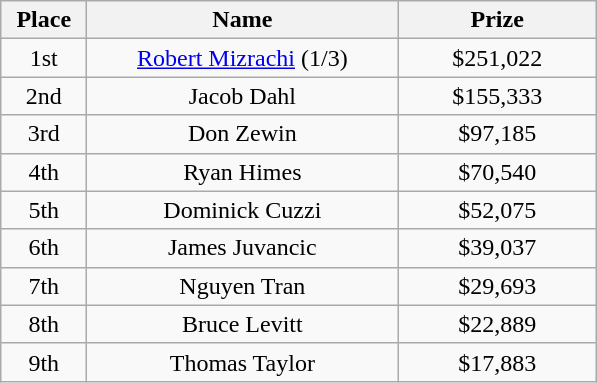<table class="wikitable">
<tr>
<th width="50">Place</th>
<th width="200">Name</th>
<th width="125">Prize</th>
</tr>
<tr>
<td align = "center">1st</td>
<td align = "center"><a href='#'>Robert Mizrachi</a> (1/3)</td>
<td align = "center">$251,022</td>
</tr>
<tr>
<td align = "center">2nd</td>
<td align = "center">Jacob Dahl</td>
<td align = "center">$155,333</td>
</tr>
<tr>
<td align = "center">3rd</td>
<td align = "center">Don Zewin</td>
<td align = "center">$97,185</td>
</tr>
<tr>
<td align = "center">4th</td>
<td align = "center">Ryan Himes</td>
<td align = "center">$70,540</td>
</tr>
<tr>
<td align = "center">5th</td>
<td align = "center">Dominick Cuzzi</td>
<td align = "center">$52,075</td>
</tr>
<tr>
<td align = "center">6th</td>
<td align = "center">James Juvancic</td>
<td align = "center">$39,037</td>
</tr>
<tr>
<td align = "center">7th</td>
<td align = "center">Nguyen Tran</td>
<td align = "center">$29,693</td>
</tr>
<tr>
<td align = "center">8th</td>
<td align = "center">Bruce Levitt</td>
<td align = "center">$22,889</td>
</tr>
<tr>
<td align = "center">9th</td>
<td align = "center">Thomas Taylor</td>
<td align = "center">$17,883</td>
</tr>
</table>
